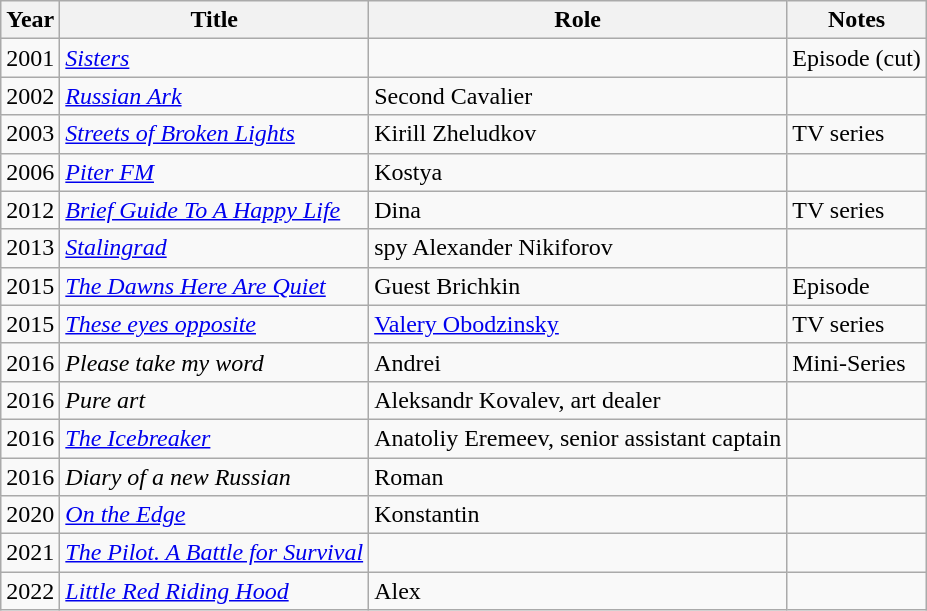<table class="wikitable sortable">
<tr>
<th>Year</th>
<th>Title</th>
<th>Role</th>
<th>Notes</th>
</tr>
<tr>
<td>2001</td>
<td><em><a href='#'>Sisters</a></em></td>
<td></td>
<td>Episode (cut)</td>
</tr>
<tr>
<td>2002</td>
<td><em><a href='#'>Russian Ark</a></em></td>
<td>Second Cavalier</td>
<td></td>
</tr>
<tr>
<td>2003</td>
<td><em><a href='#'>Streets of Broken Lights</a></em></td>
<td>Kirill Zheludkov</td>
<td>TV series</td>
</tr>
<tr>
<td>2006</td>
<td><em><a href='#'>Piter FM</a></em></td>
<td>Kostya</td>
<td></td>
</tr>
<tr>
<td>2012</td>
<td><em><a href='#'>Brief Guide To A Happy Life</a></em></td>
<td>Dina</td>
<td>TV series</td>
</tr>
<tr>
<td>2013</td>
<td><em><a href='#'>Stalingrad</a></em></td>
<td>spy Alexander Nikiforov</td>
<td></td>
</tr>
<tr>
<td>2015</td>
<td><em><a href='#'>The Dawns Here Are Quiet</a></em></td>
<td>Guest Brichkin</td>
<td>Episode</td>
</tr>
<tr>
<td>2015</td>
<td><em><a href='#'>These eyes opposite</a></em></td>
<td><a href='#'>Valery Obodzinsky</a></td>
<td>TV series</td>
</tr>
<tr>
<td>2016</td>
<td><em>Please take my word</em></td>
<td>Andrei</td>
<td>Mini-Series</td>
</tr>
<tr>
<td>2016</td>
<td><em>Pure art</em></td>
<td>Aleksandr Kovalev, art dealer</td>
<td></td>
</tr>
<tr>
<td>2016</td>
<td><em><a href='#'>The Icebreaker</a></em></td>
<td>Anatoliy Eremeev, senior assistant captain</td>
<td></td>
</tr>
<tr>
<td>2016</td>
<td><em>Diary of a new Russian</em></td>
<td>Roman</td>
<td></td>
</tr>
<tr>
<td>2020</td>
<td><em><a href='#'>On the Edge</a></em></td>
<td>Konstantin</td>
<td></td>
</tr>
<tr>
<td>2021</td>
<td><em><a href='#'>The Pilot. A Battle for Survival</a></em></td>
<td></td>
<td></td>
</tr>
<tr>
<td>2022</td>
<td><em><a href='#'>Little Red Riding Hood</a></em></td>
<td>Alex</td>
<td></td>
</tr>
</table>
